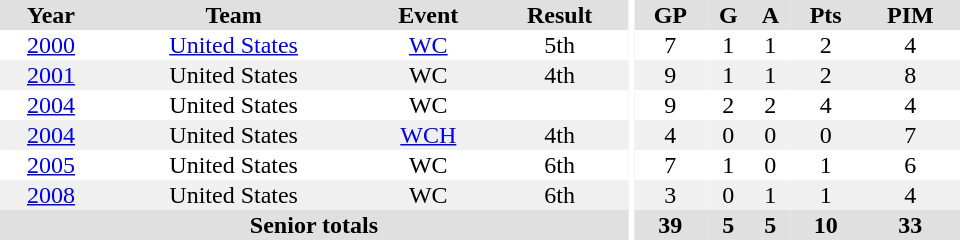<table border="0" cellpadding="1" cellspacing="0" ID="Table3" style="text-align:center; width:40em">
<tr ALIGN="center" bgcolor="#e0e0e0">
<th>Year</th>
<th>Team</th>
<th>Event</th>
<th>Result</th>
<th rowspan="99" bgcolor="#ffffff"></th>
<th>GP</th>
<th>G</th>
<th>A</th>
<th>Pts</th>
<th>PIM</th>
</tr>
<tr style="text-align:center;">
<td><a href='#'>2000</a></td>
<td><a href='#'>United States</a></td>
<td><a href='#'>WC</a></td>
<td>5th</td>
<td>7</td>
<td>1</td>
<td>1</td>
<td>2</td>
<td>4</td>
</tr>
<tr style="text-align:center; background:#f0f0f0;">
<td><a href='#'>2001</a></td>
<td>United States</td>
<td>WC</td>
<td>4th</td>
<td>9</td>
<td>1</td>
<td>1</td>
<td>2</td>
<td>8</td>
</tr>
<tr style="text-align:center;">
<td><a href='#'>2004</a></td>
<td>United States</td>
<td>WC</td>
<td></td>
<td>9</td>
<td>2</td>
<td>2</td>
<td>4</td>
<td>4</td>
</tr>
<tr style="text-align:center; background:#f0f0f0;">
<td><a href='#'>2004</a></td>
<td>United States</td>
<td><a href='#'>WCH</a></td>
<td>4th</td>
<td>4</td>
<td>0</td>
<td>0</td>
<td>0</td>
<td>7</td>
</tr>
<tr style="text-align:center;">
<td><a href='#'>2005</a></td>
<td>United States</td>
<td>WC</td>
<td>6th</td>
<td>7</td>
<td>1</td>
<td>0</td>
<td>1</td>
<td>6</td>
</tr>
<tr style="text-align:center; background:#f0f0f0;">
<td><a href='#'>2008</a></td>
<td>United States</td>
<td>WC</td>
<td>6th</td>
<td>3</td>
<td>0</td>
<td>1</td>
<td>1</td>
<td>4</td>
</tr>
<tr style="text-align:center; background:#e0e0e0;">
<th colspan=4>Senior totals</th>
<th>39</th>
<th>5</th>
<th>5</th>
<th>10</th>
<th>33</th>
</tr>
</table>
